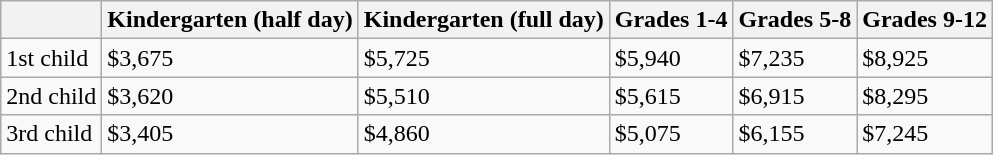<table class="wikitable">
<tr>
<th></th>
<th>Kindergarten (half day)</th>
<th>Kindergarten (full day)</th>
<th>Grades 1-4</th>
<th>Grades 5-8</th>
<th>Grades 9-12</th>
</tr>
<tr>
<td>1st child</td>
<td>$3,675</td>
<td>$5,725</td>
<td>$5,940</td>
<td>$7,235</td>
<td>$8,925</td>
</tr>
<tr>
<td>2nd child</td>
<td>$3,620</td>
<td>$5,510</td>
<td>$5,615</td>
<td>$6,915</td>
<td>$8,295</td>
</tr>
<tr>
<td>3rd child</td>
<td>$3,405</td>
<td>$4,860</td>
<td>$5,075</td>
<td>$6,155</td>
<td>$7,245</td>
</tr>
</table>
